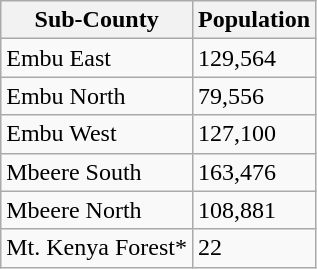<table class="wikitable">
<tr>
<th>Sub-County</th>
<th>Population</th>
</tr>
<tr>
<td>Embu East</td>
<td>129,564</td>
</tr>
<tr>
<td>Embu North</td>
<td>79,556</td>
</tr>
<tr>
<td>Embu West</td>
<td>127,100</td>
</tr>
<tr>
<td>Mbeere South</td>
<td>163,476</td>
</tr>
<tr>
<td>Mbeere North</td>
<td>108,881</td>
</tr>
<tr>
<td>Mt. Kenya Forest*</td>
<td>22</td>
</tr>
</table>
